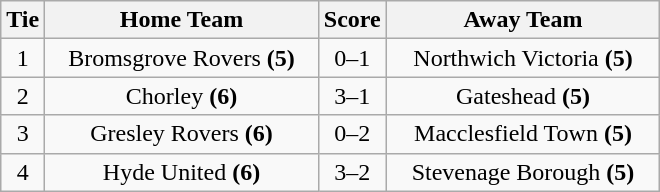<table class="wikitable" style="text-align:center;">
<tr>
<th width=20>Tie</th>
<th width=175>Home Team</th>
<th width=20>Score</th>
<th width=175>Away Team</th>
</tr>
<tr>
<td>1</td>
<td>Bromsgrove Rovers <strong>(5)</strong></td>
<td>0–1</td>
<td>Northwich Victoria <strong>(5)</strong></td>
</tr>
<tr>
<td>2</td>
<td>Chorley <strong>(6)</strong></td>
<td>3–1</td>
<td>Gateshead <strong>(5)</strong></td>
</tr>
<tr>
<td>3</td>
<td>Gresley Rovers <strong>(6)</strong></td>
<td>0–2</td>
<td>Macclesfield Town <strong>(5)</strong></td>
</tr>
<tr>
<td>4</td>
<td>Hyde United <strong>(6)</strong></td>
<td>3–2</td>
<td>Stevenage Borough <strong>(5)</strong></td>
</tr>
</table>
